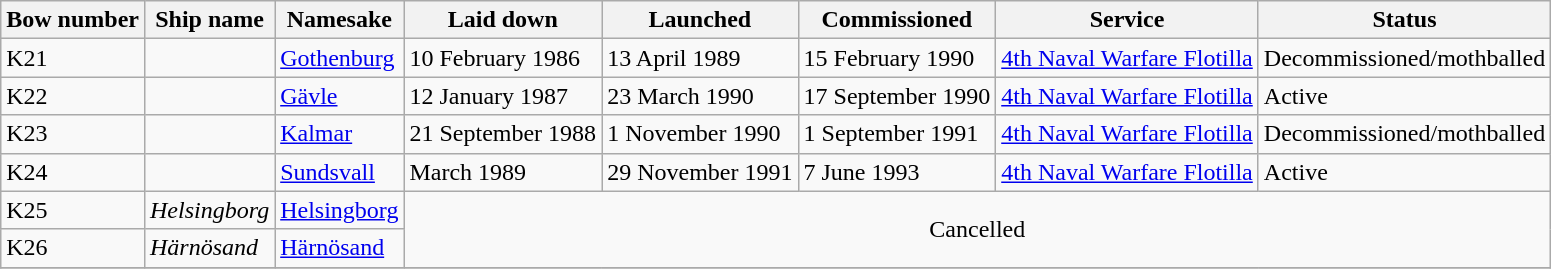<table class="wikitable">
<tr>
<th>Bow number</th>
<th>Ship name</th>
<th>Namesake</th>
<th>Laid down</th>
<th>Launched</th>
<th>Commissioned</th>
<th>Service</th>
<th>Status</th>
</tr>
<tr>
<td>K21</td>
<td></td>
<td><a href='#'>Gothenburg</a></td>
<td>10 February 1986</td>
<td>13 April 1989</td>
<td>15 February 1990</td>
<td><a href='#'>4th Naval Warfare Flotilla</a></td>
<td>Decommissioned/mothballed</td>
</tr>
<tr>
<td>K22</td>
<td></td>
<td><a href='#'>Gävle</a></td>
<td>12 January 1987</td>
<td>23 March 1990</td>
<td>17 September 1990</td>
<td><a href='#'>4th Naval Warfare Flotilla</a></td>
<td>Active</td>
</tr>
<tr>
<td>K23</td>
<td></td>
<td><a href='#'>Kalmar</a></td>
<td>21 September 1988</td>
<td>1 November 1990</td>
<td>1 September 1991</td>
<td><a href='#'>4th Naval Warfare Flotilla</a></td>
<td>Decommissioned/mothballed</td>
</tr>
<tr>
<td>K24</td>
<td></td>
<td><a href='#'>Sundsvall</a></td>
<td>March 1989</td>
<td>29 November 1991</td>
<td>7 June 1993</td>
<td><a href='#'>4th Naval Warfare Flotilla</a></td>
<td>Active</td>
</tr>
<tr>
<td>K25</td>
<td><em>Helsingborg</em></td>
<td><a href='#'>Helsingborg</a></td>
<td colspan="5" rowspan="2" align="center">Cancelled</td>
</tr>
<tr>
<td>K26</td>
<td><em>Härnösand</em></td>
<td><a href='#'>Härnösand</a></td>
</tr>
<tr>
</tr>
</table>
